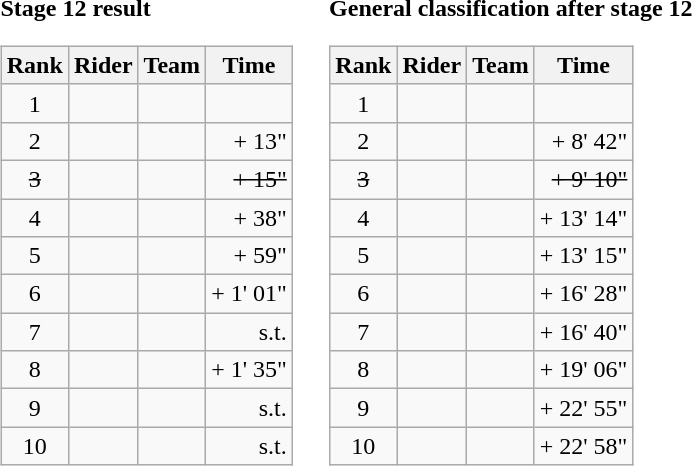<table>
<tr>
<td><strong>Stage 12 result</strong><br><table class="wikitable">
<tr>
<th scope="col">Rank</th>
<th scope="col">Rider</th>
<th scope="col">Team</th>
<th scope="col">Time</th>
</tr>
<tr>
<td style="text-align:center;">1</td>
<td></td>
<td></td>
<td style="text-align:right;"></td>
</tr>
<tr>
<td style="text-align:center;">2</td>
<td></td>
<td></td>
<td style="text-align:right;">+ 13"</td>
</tr>
<tr>
<td style="text-align:center;"><del>3</del></td>
<td><del></del></td>
<td><del></del></td>
<td style="text-align:right;"><del>+ 15"</del></td>
</tr>
<tr>
<td style="text-align:center;">4</td>
<td></td>
<td></td>
<td style="text-align:right;">+ 38"</td>
</tr>
<tr>
<td style="text-align:center;">5</td>
<td></td>
<td></td>
<td style="text-align:right;">+ 59"</td>
</tr>
<tr>
<td style="text-align:center;">6</td>
<td></td>
<td></td>
<td style="text-align:right;">+ 1' 01"</td>
</tr>
<tr>
<td style="text-align:center;">7</td>
<td></td>
<td></td>
<td style="text-align:right;">s.t.</td>
</tr>
<tr>
<td style="text-align:center;">8</td>
<td></td>
<td></td>
<td style="text-align:right;">+ 1' 35"</td>
</tr>
<tr>
<td style="text-align:center;">9</td>
<td></td>
<td></td>
<td style="text-align:right;">s.t.</td>
</tr>
<tr>
<td style="text-align:center;">10</td>
<td></td>
<td></td>
<td style="text-align:right;">s.t.</td>
</tr>
</table>
</td>
<td></td>
<td><strong>General classification after stage 12</strong><br><table class="wikitable">
<tr>
<th scope="col">Rank</th>
<th scope="col">Rider</th>
<th scope="col">Team</th>
<th scope="col">Time</th>
</tr>
<tr>
<td style="text-align:center;">1</td>
<td> </td>
<td></td>
<td style="text-align:right;"></td>
</tr>
<tr>
<td style="text-align:center;">2</td>
<td></td>
<td></td>
<td style="text-align:right;">+ 8' 42"</td>
</tr>
<tr>
<td style="text-align:center;"><del>3</del></td>
<td><del></del></td>
<td><del></del></td>
<td style="text-align:right;"><del>+ 9' 10"</del></td>
</tr>
<tr>
<td style="text-align:center;">4</td>
<td></td>
<td></td>
<td style="text-align:right;">+ 13' 14"</td>
</tr>
<tr>
<td style="text-align:center;">5</td>
<td></td>
<td></td>
<td style="text-align:right;">+ 13' 15"</td>
</tr>
<tr>
<td style="text-align:center;">6</td>
<td></td>
<td></td>
<td style="text-align:right;">+ 16' 28"</td>
</tr>
<tr>
<td style="text-align:center;">7</td>
<td></td>
<td></td>
<td style="text-align:right;">+ 16' 40"</td>
</tr>
<tr>
<td style="text-align:center;">8</td>
<td></td>
<td></td>
<td style="text-align:right;">+ 19' 06"</td>
</tr>
<tr>
<td style="text-align:center;">9</td>
<td></td>
<td></td>
<td style="text-align:right;">+ 22' 55"</td>
</tr>
<tr>
<td style="text-align:center;">10</td>
<td></td>
<td></td>
<td style="text-align:right;">+ 22' 58"</td>
</tr>
</table>
</td>
</tr>
</table>
